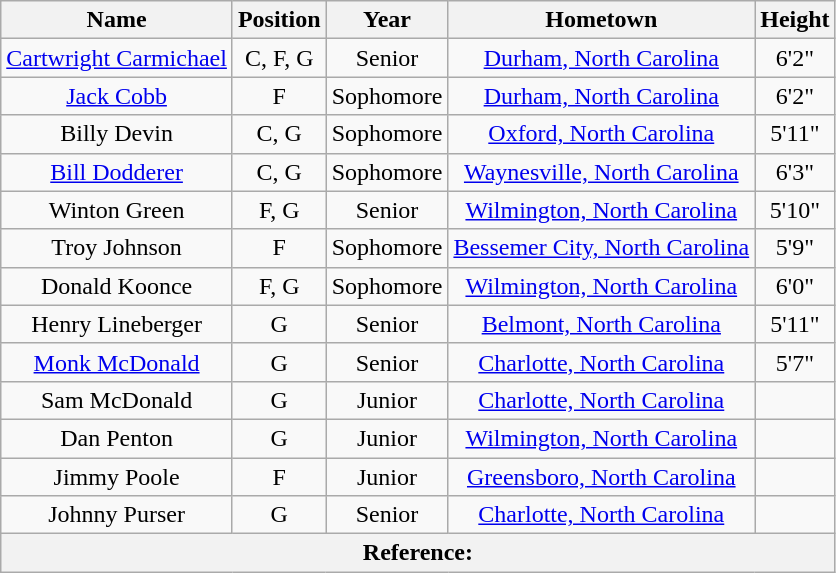<table class="wikitable">
<tr>
<th>Name</th>
<th>Position</th>
<th>Year</th>
<th>Hometown</th>
<th>Height</th>
</tr>
<tr>
<td style="text-align:center;"><a href='#'>Cartwright Carmichael</a></td>
<td style="text-align:center;">C, F, G</td>
<td style="text-align:center;">Senior</td>
<td style="text-align:center;"><a href='#'>Durham, North Carolina</a></td>
<td style="text-align:center;">6'2"</td>
</tr>
<tr>
<td style="text-align:center;"><a href='#'>Jack Cobb</a></td>
<td style="text-align:center;">F</td>
<td style="text-align:center;">Sophomore</td>
<td style="text-align:center;"><a href='#'>Durham, North Carolina</a></td>
<td style="text-align:center;">6'2"</td>
</tr>
<tr>
<td style="text-align:center;">Billy Devin</td>
<td style="text-align:center;">C, G</td>
<td style="text-align:center;">Sophomore</td>
<td style="text-align:center;"><a href='#'>Oxford, North Carolina</a></td>
<td style="text-align:center;">5'11"</td>
</tr>
<tr>
<td style="text-align:center;"><a href='#'>Bill Dodderer</a></td>
<td style="text-align:center;">C, G</td>
<td style="text-align:center;">Sophomore</td>
<td style="text-align:center;"><a href='#'>Waynesville, North Carolina</a></td>
<td style="text-align:center;">6'3"</td>
</tr>
<tr>
<td style="text-align:center;">Winton Green</td>
<td style="text-align:center;">F, G</td>
<td style="text-align:center;">Senior</td>
<td style="text-align:center;"><a href='#'>Wilmington, North Carolina</a></td>
<td style="text-align:center;">5'10"</td>
</tr>
<tr>
<td style="text-align:center;">Troy Johnson</td>
<td style="text-align:center;">F</td>
<td style="text-align:center;">Sophomore</td>
<td style="text-align:center;"><a href='#'>Bessemer City, North Carolina</a></td>
<td style="text-align:center;">5'9"</td>
</tr>
<tr>
<td style="text-align:center;">Donald Koonce</td>
<td style="text-align:center;">F, G</td>
<td style="text-align:center;">Sophomore</td>
<td style="text-align:center;"><a href='#'>Wilmington, North Carolina</a></td>
<td style="text-align:center;">6'0"</td>
</tr>
<tr>
<td style="text-align:center;">Henry Lineberger</td>
<td style="text-align:center;">G</td>
<td style="text-align:center;">Senior</td>
<td style="text-align:center;"><a href='#'>Belmont, North Carolina</a></td>
<td style="text-align:center;">5'11"</td>
</tr>
<tr>
<td style="text-align:center;"><a href='#'>Monk McDonald</a></td>
<td style="text-align:center;">G</td>
<td style="text-align:center;">Senior</td>
<td style="text-align:center;"><a href='#'>Charlotte, North Carolina</a></td>
<td style="text-align:center;">5'7"</td>
</tr>
<tr>
<td style="text-align:center;">Sam McDonald</td>
<td style="text-align:center;">G</td>
<td style="text-align:center;">Junior</td>
<td style="text-align:center;"><a href='#'>Charlotte, North Carolina</a></td>
<td style="text-align:center;"></td>
</tr>
<tr>
<td style="text-align:center;">Dan Penton</td>
<td style="text-align:center;">G</td>
<td style="text-align:center;">Junior</td>
<td style="text-align:center;"><a href='#'>Wilmington, North Carolina</a></td>
<td style="text-align:center;"></td>
</tr>
<tr>
<td style="text-align:center;">Jimmy Poole</td>
<td style="text-align:center;">F</td>
<td style="text-align:center;">Junior</td>
<td style="text-align:center;"><a href='#'>Greensboro, North Carolina</a></td>
<td style="text-align:center;"></td>
</tr>
<tr>
<td style="text-align:center;">Johnny Purser</td>
<td style="text-align:center;">G</td>
<td style="text-align:center;">Senior</td>
<td style="text-align:center;"><a href='#'>Charlotte, North Carolina</a></td>
<td style="text-align:center;"></td>
</tr>
<tr>
<th style="text-align:center;" colspan="5">Reference:</th>
</tr>
</table>
